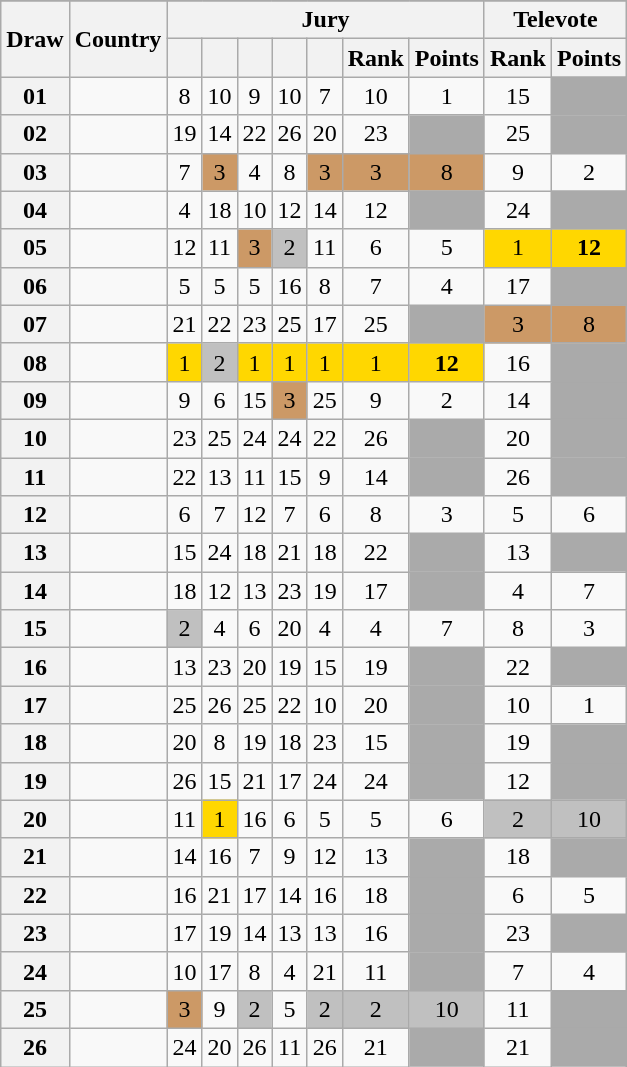<table class="sortable wikitable collapsible plainrowheaders" style="text-align:center;">
<tr>
</tr>
<tr>
<th scope="col" rowspan="2">Draw</th>
<th scope="col" rowspan="2">Country</th>
<th scope="col" colspan="7">Jury</th>
<th scope="col" colspan="2">Televote</th>
</tr>
<tr>
<th scope="col"><small></small></th>
<th scope="col"><small></small></th>
<th scope="col"><small></small></th>
<th scope="col"><small></small></th>
<th scope="col"><small></small></th>
<th scope="col">Rank</th>
<th scope="col">Points</th>
<th scope="col">Rank</th>
<th scope="col">Points</th>
</tr>
<tr>
<th scope="row" style="text-align:center;">01</th>
<td style="text-align:left;"></td>
<td>8</td>
<td>10</td>
<td>9</td>
<td>10</td>
<td>7</td>
<td>10</td>
<td>1</td>
<td>15</td>
<td style="background:#AAAAAA;"></td>
</tr>
<tr>
<th scope="row" style="text-align:center;">02</th>
<td style="text-align:left;"></td>
<td>19</td>
<td>14</td>
<td>22</td>
<td>26</td>
<td>20</td>
<td>23</td>
<td style="background:#AAAAAA;"></td>
<td>25</td>
<td style="background:#AAAAAA;"></td>
</tr>
<tr>
<th scope="row" style="text-align:center;">03</th>
<td style="text-align:left;"></td>
<td>7</td>
<td style="background:#CC9966;">3</td>
<td>4</td>
<td>8</td>
<td style="background:#CC9966;">3</td>
<td style="background:#CC9966;">3</td>
<td style="background:#CC9966;">8</td>
<td>9</td>
<td>2</td>
</tr>
<tr>
<th scope="row" style="text-align:center;">04</th>
<td style="text-align:left;"></td>
<td>4</td>
<td>18</td>
<td>10</td>
<td>12</td>
<td>14</td>
<td>12</td>
<td style="background:#AAAAAA;"></td>
<td>24</td>
<td style="background:#AAAAAA;"></td>
</tr>
<tr>
<th scope="row" style="text-align:center;">05</th>
<td style="text-align:left;"></td>
<td>12</td>
<td>11</td>
<td style="background:#CC9966;">3</td>
<td style="background:silver;">2</td>
<td>11</td>
<td>6</td>
<td>5</td>
<td style="background:gold;">1</td>
<td style="background:gold;"><strong>12</strong></td>
</tr>
<tr>
<th scope="row" style="text-align:center;">06</th>
<td style="text-align:left;"></td>
<td>5</td>
<td>5</td>
<td>5</td>
<td>16</td>
<td>8</td>
<td>7</td>
<td>4</td>
<td>17</td>
<td style="background:#AAAAAA;"></td>
</tr>
<tr>
<th scope="row" style="text-align:center;">07</th>
<td style="text-align:left;"></td>
<td>21</td>
<td>22</td>
<td>23</td>
<td>25</td>
<td>17</td>
<td>25</td>
<td style="background:#AAAAAA;"></td>
<td style="background:#CC9966;">3</td>
<td style="background:#CC9966;">8</td>
</tr>
<tr>
<th scope="row" style="text-align:center;">08</th>
<td style="text-align:left;"></td>
<td style="background:gold;">1</td>
<td style="background:silver;">2</td>
<td style="background:gold;">1</td>
<td style="background:gold;">1</td>
<td style="background:gold;">1</td>
<td style="background:gold;">1</td>
<td style="background:gold;"><strong>12</strong></td>
<td>16</td>
<td style="background:#AAAAAA;"></td>
</tr>
<tr>
<th scope="row" style="text-align:center;">09</th>
<td style="text-align:left;"></td>
<td>9</td>
<td>6</td>
<td>15</td>
<td style="background:#CC9966;">3</td>
<td>25</td>
<td>9</td>
<td>2</td>
<td>14</td>
<td style="background:#AAAAAA;"></td>
</tr>
<tr>
<th scope="row" style="text-align:center;">10</th>
<td style="text-align:left;"></td>
<td>23</td>
<td>25</td>
<td>24</td>
<td>24</td>
<td>22</td>
<td>26</td>
<td style="background:#AAAAAA;"></td>
<td>20</td>
<td style="background:#AAAAAA;"></td>
</tr>
<tr>
<th scope="row" style="text-align:center;">11</th>
<td style="text-align:left;"></td>
<td>22</td>
<td>13</td>
<td>11</td>
<td>15</td>
<td>9</td>
<td>14</td>
<td style="background:#AAAAAA;"></td>
<td>26</td>
<td style="background:#AAAAAA;"></td>
</tr>
<tr>
<th scope="row" style="text-align:center;">12</th>
<td style="text-align:left;"></td>
<td>6</td>
<td>7</td>
<td>12</td>
<td>7</td>
<td>6</td>
<td>8</td>
<td>3</td>
<td>5</td>
<td>6</td>
</tr>
<tr>
<th scope="row" style="text-align:center;">13</th>
<td style="text-align:left;"></td>
<td>15</td>
<td>24</td>
<td>18</td>
<td>21</td>
<td>18</td>
<td>22</td>
<td style="background:#AAAAAA;"></td>
<td>13</td>
<td style="background:#AAAAAA;"></td>
</tr>
<tr>
<th scope="row" style="text-align:center;">14</th>
<td style="text-align:left;"></td>
<td>18</td>
<td>12</td>
<td>13</td>
<td>23</td>
<td>19</td>
<td>17</td>
<td style="background:#AAAAAA;"></td>
<td>4</td>
<td>7</td>
</tr>
<tr>
<th scope="row" style="text-align:center;">15</th>
<td style="text-align:left;"></td>
<td style="background:silver;">2</td>
<td>4</td>
<td>6</td>
<td>20</td>
<td>4</td>
<td>4</td>
<td>7</td>
<td>8</td>
<td>3</td>
</tr>
<tr>
<th scope="row" style="text-align:center;">16</th>
<td style="text-align:left;"></td>
<td>13</td>
<td>23</td>
<td>20</td>
<td>19</td>
<td>15</td>
<td>19</td>
<td style="background:#AAAAAA;"></td>
<td>22</td>
<td style="background:#AAAAAA;"></td>
</tr>
<tr>
<th scope="row" style="text-align:center;">17</th>
<td style="text-align:left;"></td>
<td>25</td>
<td>26</td>
<td>25</td>
<td>22</td>
<td>10</td>
<td>20</td>
<td style="background:#AAAAAA;"></td>
<td>10</td>
<td>1</td>
</tr>
<tr>
<th scope="row" style="text-align:center;">18</th>
<td style="text-align:left;"></td>
<td>20</td>
<td>8</td>
<td>19</td>
<td>18</td>
<td>23</td>
<td>15</td>
<td style="background:#AAAAAA;"></td>
<td>19</td>
<td style="background:#AAAAAA;"></td>
</tr>
<tr>
<th scope="row" style="text-align:center;">19</th>
<td style="text-align:left;"></td>
<td>26</td>
<td>15</td>
<td>21</td>
<td>17</td>
<td>24</td>
<td>24</td>
<td style="background:#AAAAAA;"></td>
<td>12</td>
<td style="background:#AAAAAA;"></td>
</tr>
<tr>
<th scope="row" style="text-align:center;">20</th>
<td style="text-align:left;"></td>
<td>11</td>
<td style="background:gold;">1</td>
<td>16</td>
<td>6</td>
<td>5</td>
<td>5</td>
<td>6</td>
<td style="background:silver;">2</td>
<td style="background:silver;">10</td>
</tr>
<tr>
<th scope="row" style="text-align:center;">21</th>
<td style="text-align:left;"></td>
<td>14</td>
<td>16</td>
<td>7</td>
<td>9</td>
<td>12</td>
<td>13</td>
<td style="background:#AAAAAA;"></td>
<td>18</td>
<td style="background:#AAAAAA;"></td>
</tr>
<tr>
<th scope="row" style="text-align:center;">22</th>
<td style="text-align:left;"></td>
<td>16</td>
<td>21</td>
<td>17</td>
<td>14</td>
<td>16</td>
<td>18</td>
<td style="background:#AAAAAA;"></td>
<td>6</td>
<td>5</td>
</tr>
<tr>
<th scope="row" style="text-align:center;">23</th>
<td style="text-align:left;"></td>
<td>17</td>
<td>19</td>
<td>14</td>
<td>13</td>
<td>13</td>
<td>16</td>
<td style="background:#AAAAAA;"></td>
<td>23</td>
<td style="background:#AAAAAA;"></td>
</tr>
<tr>
<th scope="row" style="text-align:center;">24</th>
<td style="text-align:left;"></td>
<td>10</td>
<td>17</td>
<td>8</td>
<td>4</td>
<td>21</td>
<td>11</td>
<td style="background:#AAAAAA;"></td>
<td>7</td>
<td>4</td>
</tr>
<tr>
<th scope="row" style="text-align:center;">25</th>
<td style="text-align:left;"></td>
<td style="background:#CC9966;">3</td>
<td>9</td>
<td style="background:silver;">2</td>
<td>5</td>
<td style="background:silver;">2</td>
<td style="background:silver;">2</td>
<td style="background:silver;">10</td>
<td>11</td>
<td style="background:#AAAAAA;"></td>
</tr>
<tr>
<th scope="row" style="text-align:center;">26</th>
<td style="text-align:left;"></td>
<td>24</td>
<td>20</td>
<td>26</td>
<td>11</td>
<td>26</td>
<td>21</td>
<td style="background:#AAAAAA;"></td>
<td>21</td>
<td style="background:#AAAAAA;"></td>
</tr>
</table>
